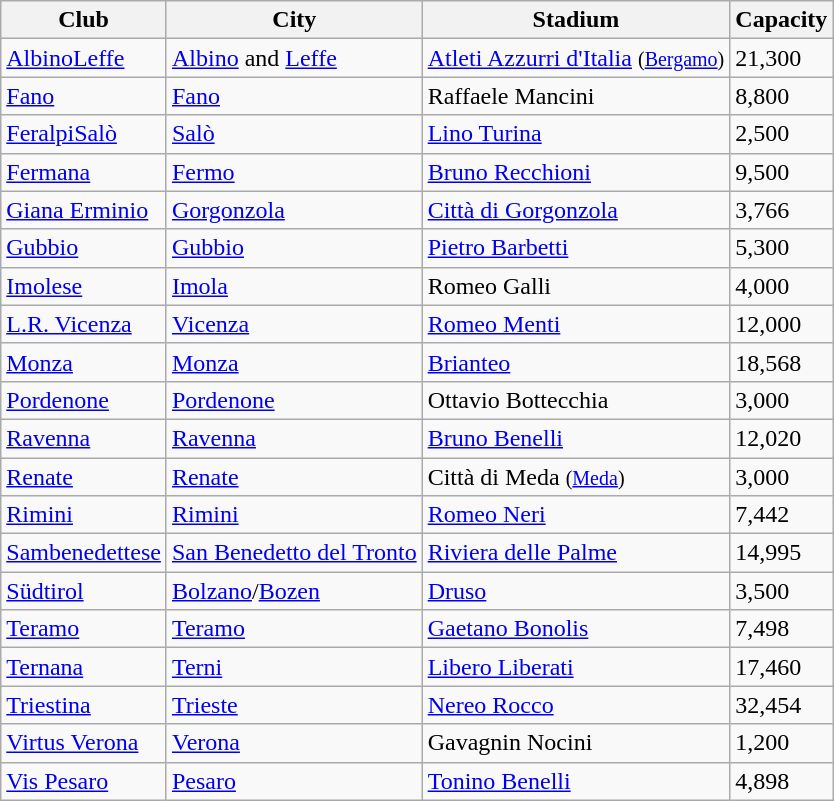<table class="wikitable sortable">
<tr>
<th>Club</th>
<th>City</th>
<th>Stadium</th>
<th>Capacity</th>
</tr>
<tr>
<td><a href='#'>AlbinoLeffe</a></td>
<td><a href='#'>Albino</a> and <a href='#'>Leffe</a></td>
<td><a href='#'>Atleti Azzurri d'Italia</a> <small>(<a href='#'>Bergamo</a>)</small></td>
<td>21,300</td>
</tr>
<tr>
<td><a href='#'>Fano</a></td>
<td><a href='#'>Fano</a></td>
<td>Raffaele Mancini</td>
<td>8,800</td>
</tr>
<tr>
<td><a href='#'>FeralpiSalò</a></td>
<td><a href='#'>Salò</a></td>
<td><a href='#'>Lino Turina</a></td>
<td>2,500</td>
</tr>
<tr>
<td><a href='#'>Fermana</a></td>
<td><a href='#'>Fermo</a></td>
<td><a href='#'>Bruno Recchioni</a></td>
<td>9,500</td>
</tr>
<tr>
<td><a href='#'>Giana Erminio</a></td>
<td><a href='#'>Gorgonzola</a></td>
<td><a href='#'>Città di Gorgonzola</a></td>
<td>3,766</td>
</tr>
<tr>
<td><a href='#'>Gubbio</a></td>
<td><a href='#'>Gubbio</a></td>
<td><a href='#'>Pietro Barbetti</a></td>
<td>5,300</td>
</tr>
<tr>
<td><a href='#'>Imolese</a></td>
<td><a href='#'>Imola</a></td>
<td>Romeo Galli</td>
<td>4,000</td>
</tr>
<tr>
<td><a href='#'>L.R. Vicenza</a></td>
<td><a href='#'>Vicenza</a></td>
<td><a href='#'>Romeo Menti</a></td>
<td>12,000</td>
</tr>
<tr>
<td><a href='#'>Monza</a></td>
<td><a href='#'>Monza</a></td>
<td><a href='#'>Brianteo</a></td>
<td>18,568</td>
</tr>
<tr>
<td><a href='#'>Pordenone</a></td>
<td><a href='#'>Pordenone</a></td>
<td>Ottavio Bottecchia</td>
<td>3,000</td>
</tr>
<tr>
<td><a href='#'>Ravenna</a></td>
<td><a href='#'>Ravenna</a></td>
<td><a href='#'>Bruno Benelli</a></td>
<td>12,020</td>
</tr>
<tr>
<td><a href='#'>Renate</a></td>
<td><a href='#'>Renate</a></td>
<td>Città di Meda <small>(<a href='#'>Meda</a>)</small></td>
<td>3,000</td>
</tr>
<tr>
<td><a href='#'>Rimini</a></td>
<td><a href='#'>Rimini</a></td>
<td><a href='#'>Romeo Neri</a></td>
<td>7,442</td>
</tr>
<tr>
<td><a href='#'>Sambenedettese</a></td>
<td><a href='#'>San Benedetto del Tronto</a></td>
<td><a href='#'>Riviera delle Palme</a></td>
<td>14,995</td>
</tr>
<tr>
<td><a href='#'>Südtirol</a></td>
<td><a href='#'>Bolzano</a>/<a href='#'>Bozen</a></td>
<td><a href='#'>Druso</a></td>
<td>3,500</td>
</tr>
<tr>
<td><a href='#'>Teramo</a></td>
<td><a href='#'>Teramo</a></td>
<td><a href='#'>Gaetano Bonolis</a></td>
<td>7,498</td>
</tr>
<tr>
<td><a href='#'>Ternana</a></td>
<td><a href='#'>Terni</a></td>
<td><a href='#'>Libero Liberati</a></td>
<td>17,460</td>
</tr>
<tr>
<td><a href='#'>Triestina</a></td>
<td><a href='#'>Trieste</a></td>
<td><a href='#'>Nereo Rocco</a></td>
<td>32,454</td>
</tr>
<tr>
<td><a href='#'>Virtus Verona</a></td>
<td><a href='#'>Verona</a></td>
<td>Gavagnin Nocini</td>
<td>1,200</td>
</tr>
<tr>
<td><a href='#'>Vis Pesaro</a></td>
<td><a href='#'>Pesaro</a></td>
<td><a href='#'>Tonino Benelli</a></td>
<td>4,898</td>
</tr>
</table>
